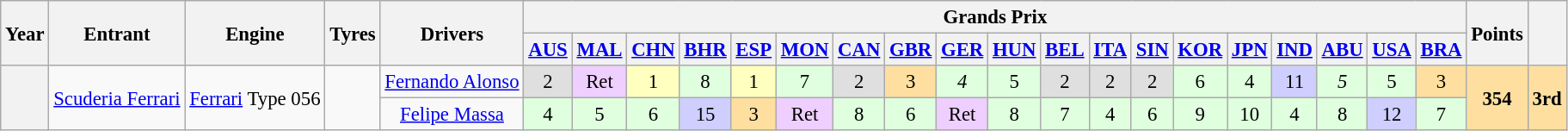<table class="wikitable" style="text-align:center; font-size:95%">
<tr>
<th rowspan="2">Year</th>
<th rowspan="2">Entrant</th>
<th rowspan="2">Engine</th>
<th rowspan="2">Tyres</th>
<th rowspan="2">Drivers</th>
<th colspan="19">Grands Prix</th>
<th rowspan="2">Points</th>
<th rowspan="2"></th>
</tr>
<tr>
<th><a href='#'>AUS</a></th>
<th><a href='#'>MAL</a></th>
<th><a href='#'>CHN</a></th>
<th><a href='#'>BHR</a></th>
<th><a href='#'>ESP</a></th>
<th><a href='#'>MON</a></th>
<th><a href='#'>CAN</a></th>
<th><a href='#'>GBR</a></th>
<th><a href='#'>GER</a></th>
<th><a href='#'>HUN</a></th>
<th><a href='#'>BEL</a></th>
<th><a href='#'>ITA</a></th>
<th><a href='#'>SIN</a></th>
<th><a href='#'>KOR</a></th>
<th><a href='#'>JPN</a></th>
<th><a href='#'>IND</a></th>
<th><a href='#'>ABU</a></th>
<th><a href='#'>USA</a></th>
<th><a href='#'>BRA</a></th>
</tr>
<tr>
<th rowspan=2></th>
<td rowspan=2><a href='#'>Scuderia Ferrari</a></td>
<td rowspan=2><a href='#'>Ferrari</a> Type 056</td>
<td rowspan=2></td>
<td align="center"><a href='#'>Fernando Alonso</a></td>
<td style="background-color:#dfdfdf">2</td>
<td style="background-color:#efcfff">Ret</td>
<td style="background-color:#ffffbf">1</td>
<td style="background-color:#dfffdf">8</td>
<td style="background-color:#ffffbf">1</td>
<td style="background-color:#dfffdf">7</td>
<td style="background-color:#dfdfdf">2</td>
<td style="background-color:#ffdf9f">3</td>
<td style="background-color:#dfffdf"><em>4</em></td>
<td style="background-color:#dfffdf">5</td>
<td style="background-color:#dfdfdf">2</td>
<td style="background-color:#dfdfdf">2</td>
<td style="background-color:#dfdfdf">2</td>
<td style="background-color:#dfffdf">6</td>
<td style="background-color:#dfffdf">4</td>
<td style="background-color:#cfcfff">11</td>
<td style="background-color:#dfffdf"><em>5</em></td>
<td style="background-color:#dfffdf">5</td>
<td style="background-color:#ffdf9f">3</td>
<td rowspan="2" style="background-color:#ffdf9f"><strong>354</strong></td>
<td rowspan="2" style="background-color:#ffdf9f"><strong>3rd</strong></td>
</tr>
<tr>
<td align="center"><a href='#'>Felipe Massa</a></td>
<td style="background-color:#dfffdf">4</td>
<td style="background-color:#dfffdf">5</td>
<td style="background-color:#dfffdf">6</td>
<td style="background-color:#cfcfff">15</td>
<td style="background-color:#ffdf9f">3</td>
<td style="background-color:#efcfff">Ret</td>
<td style="background-color:#dfffdf">8</td>
<td style="background-color:#dfffdf">6</td>
<td style="background-color:#efcfff">Ret</td>
<td style="background-color:#dfffdf">8</td>
<td style="background-color:#dfffdf">7</td>
<td style="background-color:#dfffdf">4</td>
<td style="background-color:#dfffdf">6</td>
<td style="background-color:#dfffdf">9</td>
<td style="background-color:#dfffdf">10</td>
<td style="background-color:#dfffdf">4</td>
<td style="background-color:#dfffdf">8</td>
<td style="background-color:#cfcfff">12</td>
<td style="background-color:#dfffdf">7</td>
</tr>
</table>
